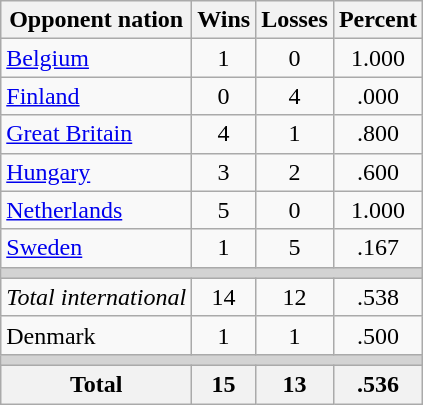<table class=wikitable>
<tr>
<th>Opponent nation</th>
<th>Wins</th>
<th>Losses</th>
<th>Percent</th>
</tr>
<tr align=center>
<td align=left><a href='#'>Belgium</a></td>
<td>1</td>
<td>0</td>
<td>1.000</td>
</tr>
<tr align=center>
<td align=left><a href='#'>Finland</a></td>
<td>0</td>
<td>4</td>
<td>.000</td>
</tr>
<tr align=center>
<td align=left><a href='#'>Great Britain</a></td>
<td>4</td>
<td>1</td>
<td>.800</td>
</tr>
<tr align=center>
<td align=left><a href='#'>Hungary</a></td>
<td>3</td>
<td>2</td>
<td>.600</td>
</tr>
<tr align=center>
<td align=left><a href='#'>Netherlands</a></td>
<td>5</td>
<td>0</td>
<td>1.000</td>
</tr>
<tr align=center>
<td align=left><a href='#'>Sweden</a></td>
<td>1</td>
<td>5</td>
<td>.167</td>
</tr>
<tr>
<td colspan=4 bgcolor=lightgray></td>
</tr>
<tr align=center>
<td align=left><em>Total international</em></td>
<td>14</td>
<td>12</td>
<td>.538</td>
</tr>
<tr align=center>
<td align=left>Denmark</td>
<td>1</td>
<td>1</td>
<td>.500</td>
</tr>
<tr>
<td colspan=4 bgcolor=lightgray></td>
</tr>
<tr>
<th>Total</th>
<th>15</th>
<th>13</th>
<th>.536</th>
</tr>
</table>
